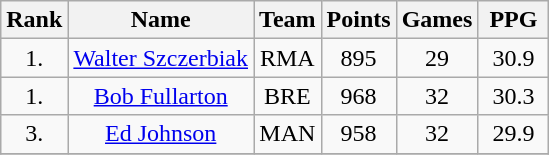<table class="wikitable" style="text-align: center;">
<tr>
<th>Rank</th>
<th>Name</th>
<th>Team</th>
<th>Points</th>
<th>Games</th>
<th width=40>PPG</th>
</tr>
<tr>
<td>1.</td>
<td><a href='#'>Walter Szczerbiak</a></td>
<td>RMA</td>
<td>895</td>
<td>29</td>
<td>30.9</td>
</tr>
<tr>
<td>1.</td>
<td><a href='#'>Bob Fullarton</a></td>
<td>BRE</td>
<td>968</td>
<td>32</td>
<td>30.3</td>
</tr>
<tr>
<td>3.</td>
<td><a href='#'>Ed Johnson</a></td>
<td>MAN</td>
<td>958</td>
<td>32</td>
<td>29.9</td>
</tr>
<tr>
</tr>
</table>
